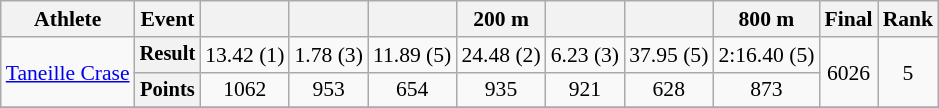<table class=wikitable style=font-size:90%;text-align:center>
<tr>
<th>Athlete</th>
<th>Event</th>
<th></th>
<th></th>
<th></th>
<th>200 m</th>
<th></th>
<th></th>
<th>800 m</th>
<th>Final</th>
<th>Rank</th>
</tr>
<tr>
<td align=left rowspan=2><a href='#'>Taneille Crase</a></td>
<th style=font-size:95%>Result</th>
<td>13.42 (1)</td>
<td>1.78 (3)</td>
<td>11.89 (5)</td>
<td>24.48 (2)</td>
<td>6.23 (3)</td>
<td>37.95 (5)</td>
<td>2:16.40 (5)</td>
<td rowspan=2>6026</td>
<td rowspan=2>5</td>
</tr>
<tr>
<th style=font-size:95%>Points</th>
<td>1062</td>
<td>953</td>
<td>654</td>
<td>935</td>
<td>921</td>
<td>628</td>
<td>873</td>
</tr>
<tr>
</tr>
</table>
